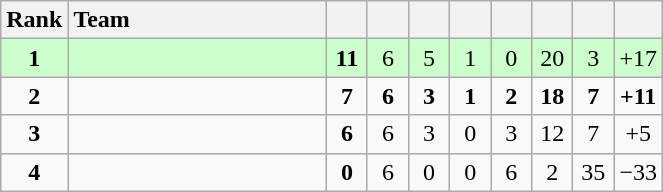<table class="wikitable" style="text-align:center">
<tr>
<th width=30>Rank</th>
<th width=165 style="text-align:left">Team</th>
<th width=20></th>
<th width=20></th>
<th width=20></th>
<th width=20></th>
<th width=20></th>
<th width=20></th>
<th width=20></th>
<th width=20></th>
</tr>
<tr bgcolor="#ccffcc">
<td><strong>1</strong></td>
<td align="left"></td>
<td><strong>11</strong></td>
<td>6</td>
<td>5</td>
<td>1</td>
<td>0</td>
<td>20</td>
<td>3</td>
<td>+17</td>
</tr>
<tr>
<td><strong>2</strong></td>
<td align="left"><strong></strong></td>
<td><strong>7</strong></td>
<td><strong>6</strong></td>
<td><strong>3</strong></td>
<td><strong>1</strong></td>
<td><strong>2</strong></td>
<td><strong>18</strong></td>
<td><strong>7</strong></td>
<td><strong>+11</strong></td>
</tr>
<tr>
<td><strong>3</strong></td>
<td align="left"></td>
<td><strong>6</strong></td>
<td>6</td>
<td>3</td>
<td>0</td>
<td>3</td>
<td>12</td>
<td>7</td>
<td>+5</td>
</tr>
<tr>
<td><strong>4</strong></td>
<td align="left"></td>
<td><strong>0</strong></td>
<td>6</td>
<td>0</td>
<td>0</td>
<td>6</td>
<td>2</td>
<td>35</td>
<td>−33</td>
</tr>
</table>
